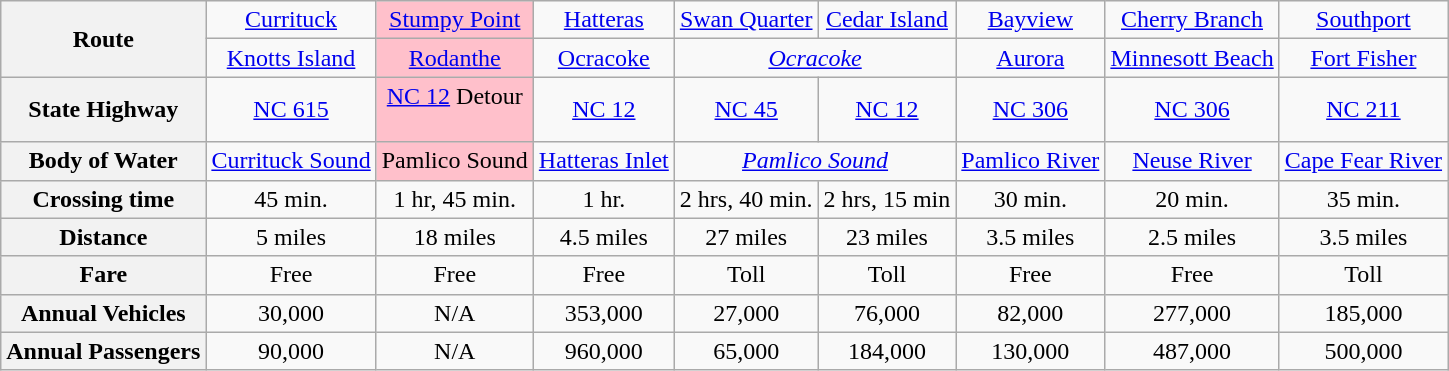<table class="wikitable" style="text-align: center;">
<tr>
<th rowspan=2>Route</th>
<td><a href='#'>Currituck</a></td>
<td bgcolor=pink><a href='#'>Stumpy Point</a></td>
<td><a href='#'>Hatteras</a></td>
<td><a href='#'>Swan Quarter</a></td>
<td><a href='#'>Cedar Island</a></td>
<td><a href='#'>Bayview</a></td>
<td><a href='#'>Cherry Branch</a></td>
<td><a href='#'>Southport</a></td>
</tr>
<tr>
<td><a href='#'>Knotts Island</a></td>
<td bgcolor=pink><a href='#'>Rodanthe</a></td>
<td><a href='#'>Ocracoke</a></td>
<td colspan=2><em><a href='#'>Ocracoke</a></em></td>
<td><a href='#'>Aurora</a></td>
<td><a href='#'>Minnesott Beach</a></td>
<td><a href='#'>Fort Fisher</a></td>
</tr>
<tr>
<th>State Highway</th>
<td><a href='#'>NC 615</a><br></td>
<td bgcolor=pink><a href='#'>NC 12</a> Detour<br><br></td>
<td><a href='#'>NC 12</a><br></td>
<td><a href='#'>NC 45</a><br></td>
<td><a href='#'>NC 12</a><br></td>
<td><a href='#'>NC 306</a><br></td>
<td><a href='#'>NC 306</a><br></td>
<td><a href='#'>NC 211</a><br></td>
</tr>
<tr>
<th>Body of Water</th>
<td><a href='#'>Currituck Sound</a></td>
<td bgcolor=pink>Pamlico Sound</td>
<td><a href='#'>Hatteras Inlet</a></td>
<td colspan=2><em><a href='#'>Pamlico Sound</a></em></td>
<td><a href='#'>Pamlico River</a></td>
<td><a href='#'>Neuse River</a></td>
<td><a href='#'>Cape Fear River</a></td>
</tr>
<tr>
<th>Crossing time</th>
<td>45 min.</td>
<td>1 hr, 45 min.</td>
<td>1 hr.</td>
<td>2 hrs, 40 min.</td>
<td>2 hrs, 15 min</td>
<td>30 min.</td>
<td>20 min.</td>
<td>35 min.</td>
</tr>
<tr>
<th>Distance</th>
<td>5 miles</td>
<td>18 miles</td>
<td>4.5 miles</td>
<td>27 miles</td>
<td>23 miles</td>
<td>3.5 miles</td>
<td>2.5 miles</td>
<td>3.5 miles</td>
</tr>
<tr>
<th>Fare</th>
<td>Free</td>
<td>Free</td>
<td>Free</td>
<td>Toll</td>
<td>Toll</td>
<td>Free</td>
<td>Free</td>
<td>Toll</td>
</tr>
<tr>
<th>Annual Vehicles</th>
<td>30,000</td>
<td>N/A</td>
<td>353,000</td>
<td>27,000</td>
<td>76,000</td>
<td>82,000</td>
<td>277,000</td>
<td>185,000</td>
</tr>
<tr>
<th>Annual Passengers</th>
<td>90,000</td>
<td>N/A</td>
<td>960,000</td>
<td>65,000</td>
<td>184,000</td>
<td>130,000</td>
<td>487,000</td>
<td>500,000</td>
</tr>
</table>
